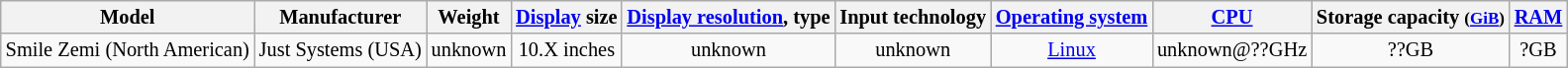<table class="wikitable sortable" style="font-size: 85%; text-align: center; width: auto;">
<tr>
<th>Model</th>
<th>Manufacturer</th>
<th>Weight</th>
<th><a href='#'>Display</a> size</th>
<th><a href='#'>Display resolution</a>, type</th>
<th>Input technology</th>
<th><a href='#'>Operating system</a></th>
<th><a href='#'>CPU</a></th>
<th>Storage capacity <small>(<a href='#'>GiB</a>)</small></th>
<th><a href='#'>RAM</a> <small></small></th>
</tr>
<tr>
<td align=left>Smile Zemi (North American)</td>
<td>Just Systems (USA)</td>
<td>unknown</td>
<td>10.X inches</td>
<td>unknown</td>
<td>unknown</td>
<td><a href='#'>Linux</a></td>
<td>unknown@??GHz</td>
<td>??GB</td>
<td>?GB</td>
</tr>
</table>
